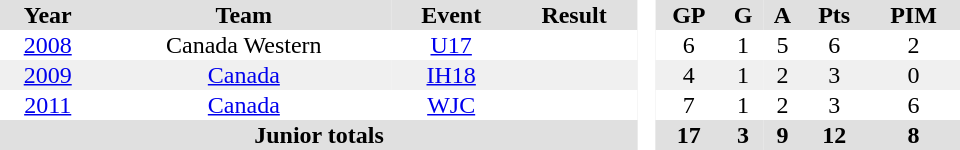<table border="0" cellpadding="1" cellspacing="0" style="text-align:center; width:40em">
<tr ALIGN="center" bgcolor="#e0e0e0">
<th>Year</th>
<th>Team</th>
<th>Event</th>
<th>Result</th>
<th rowspan="99" bgcolor="#ffffff"> </th>
<th>GP</th>
<th>G</th>
<th>A</th>
<th>Pts</th>
<th>PIM</th>
</tr>
<tr>
<td><a href='#'>2008</a></td>
<td>Canada Western</td>
<td><a href='#'>U17</a></td>
<td></td>
<td>6</td>
<td>1</td>
<td>5</td>
<td>6</td>
<td>2</td>
</tr>
<tr bgcolor="#f0f0f0">
<td><a href='#'>2009</a></td>
<td><a href='#'>Canada</a></td>
<td><a href='#'>IH18</a></td>
<td></td>
<td>4</td>
<td>1</td>
<td>2</td>
<td>3</td>
<td>0</td>
</tr>
<tr>
<td><a href='#'>2011</a></td>
<td><a href='#'>Canada</a></td>
<td><a href='#'>WJC</a></td>
<td></td>
<td>7</td>
<td>1</td>
<td>2</td>
<td>3</td>
<td>6</td>
</tr>
<tr bgcolor="#e0e0e0">
<th colspan="4">Junior totals</th>
<th>17</th>
<th>3</th>
<th>9</th>
<th>12</th>
<th>8</th>
</tr>
</table>
